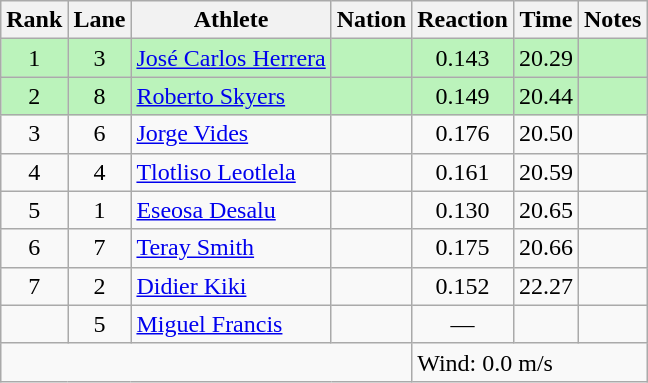<table class="wikitable sortable" style="text-align:center">
<tr>
<th>Rank</th>
<th>Lane</th>
<th>Athlete</th>
<th>Nation</th>
<th>Reaction</th>
<th>Time</th>
<th>Notes</th>
</tr>
<tr style="background:#bbf3bb;">
<td>1</td>
<td>3</td>
<td align=left><a href='#'>José Carlos Herrera</a></td>
<td align=left></td>
<td>0.143</td>
<td>20.29</td>
<td></td>
</tr>
<tr style="background:#bbf3bb;">
<td>2</td>
<td>8</td>
<td align=left><a href='#'>Roberto Skyers</a></td>
<td align=left></td>
<td>0.149</td>
<td>20.44</td>
<td></td>
</tr>
<tr>
<td>3</td>
<td>6</td>
<td align=left><a href='#'>Jorge Vides</a></td>
<td align=left></td>
<td>0.176</td>
<td>20.50</td>
<td></td>
</tr>
<tr>
<td>4</td>
<td>4</td>
<td align=left><a href='#'>Tlotliso Leotlela</a></td>
<td align=left></td>
<td>0.161</td>
<td>20.59</td>
<td></td>
</tr>
<tr>
<td>5</td>
<td>1</td>
<td align=left><a href='#'>Eseosa Desalu</a></td>
<td align=left></td>
<td>0.130</td>
<td>20.65</td>
<td></td>
</tr>
<tr>
<td>6</td>
<td>7</td>
<td align=left><a href='#'>Teray Smith</a></td>
<td align=left></td>
<td>0.175</td>
<td>20.66</td>
<td></td>
</tr>
<tr>
<td>7</td>
<td>2</td>
<td align=left><a href='#'>Didier Kiki</a></td>
<td align=left></td>
<td>0.152</td>
<td>22.27</td>
<td></td>
</tr>
<tr>
<td></td>
<td>5</td>
<td align=left><a href='#'>Miguel Francis</a></td>
<td align=left></td>
<td data-sort-value=1.000>—</td>
<td></td>
<td></td>
</tr>
<tr class="sortbottom">
<td colspan=4></td>
<td colspan="3" style="text-align:left;">Wind: 0.0 m/s</td>
</tr>
</table>
